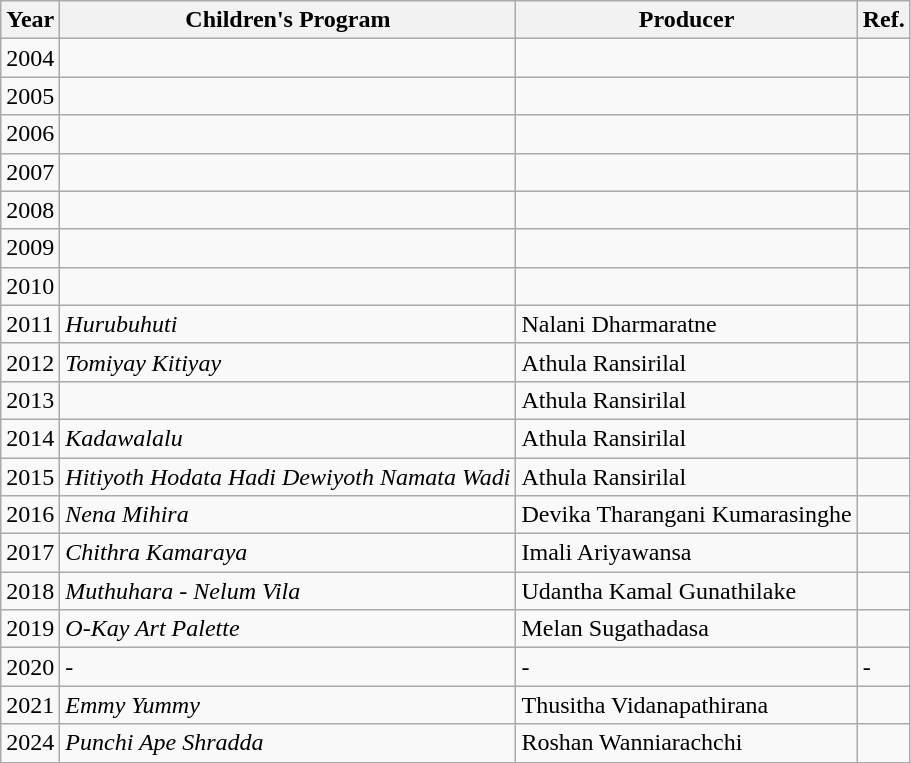<table class="wikitable">
<tr>
<th>Year</th>
<th>Children's Program</th>
<th>Producer</th>
<th>Ref.</th>
</tr>
<tr>
<td>2004</td>
<td></td>
<td></td>
<td></td>
</tr>
<tr>
<td>2005</td>
<td></td>
<td></td>
<td></td>
</tr>
<tr>
<td>2006</td>
<td></td>
<td></td>
<td></td>
</tr>
<tr>
<td>2007</td>
<td></td>
<td></td>
<td></td>
</tr>
<tr>
<td>2008</td>
<td></td>
<td></td>
<td></td>
</tr>
<tr>
<td>2009</td>
<td></td>
<td></td>
<td></td>
</tr>
<tr>
<td>2010</td>
<td></td>
<td></td>
<td></td>
</tr>
<tr>
<td>2011</td>
<td><em>Hurubuhuti</em></td>
<td>Nalani Dharmaratne</td>
<td></td>
</tr>
<tr>
<td>2012</td>
<td><em>Tomiyay Kitiyay</em></td>
<td>Athula Ransirilal</td>
<td></td>
</tr>
<tr>
<td>2013</td>
<td></td>
<td>Athula Ransirilal</td>
<td></td>
</tr>
<tr>
<td>2014</td>
<td><em>Kadawalalu</em></td>
<td>Athula Ransirilal</td>
<td></td>
</tr>
<tr>
<td>2015</td>
<td><em>Hitiyoth Hodata Hadi Dewiyoth Namata Wadi</em></td>
<td>Athula Ransirilal</td>
<td></td>
</tr>
<tr>
<td>2016</td>
<td><em>Nena Mihira</em></td>
<td>Devika Tharangani Kumarasinghe</td>
<td></td>
</tr>
<tr>
<td>2017</td>
<td><em>Chithra Kamaraya</em></td>
<td>Imali Ariyawansa</td>
<td></td>
</tr>
<tr>
<td>2018</td>
<td><em>Muthuhara - Nelum Vila</em></td>
<td>Udantha Kamal Gunathilake</td>
<td></td>
</tr>
<tr>
<td>2019</td>
<td><em>O-Kay Art Palette</em></td>
<td>Melan Sugathadasa</td>
<td></td>
</tr>
<tr>
<td>2020</td>
<td>-</td>
<td>-</td>
<td>-</td>
</tr>
<tr>
<td>2021</td>
<td><em>Emmy Yummy</em></td>
<td>Thusitha Vidanapathirana</td>
<td></td>
</tr>
<tr>
<td>2024</td>
<td><em>Punchi Ape Shradda</em></td>
<td>Roshan Wanniarachchi</td>
<td></td>
</tr>
</table>
